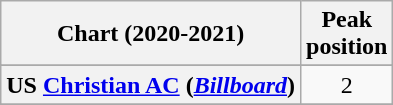<table class="wikitable sortable plainrowheaders" style="text-align:center">
<tr>
<th scope="col">Chart (2020-2021)</th>
<th scope="col">Peak<br> position</th>
</tr>
<tr>
</tr>
<tr>
</tr>
<tr>
</tr>
<tr>
<th scope="row">US <a href='#'>Christian AC</a> (<em><a href='#'>Billboard</a></em>)</th>
<td>2</td>
</tr>
<tr>
</tr>
</table>
